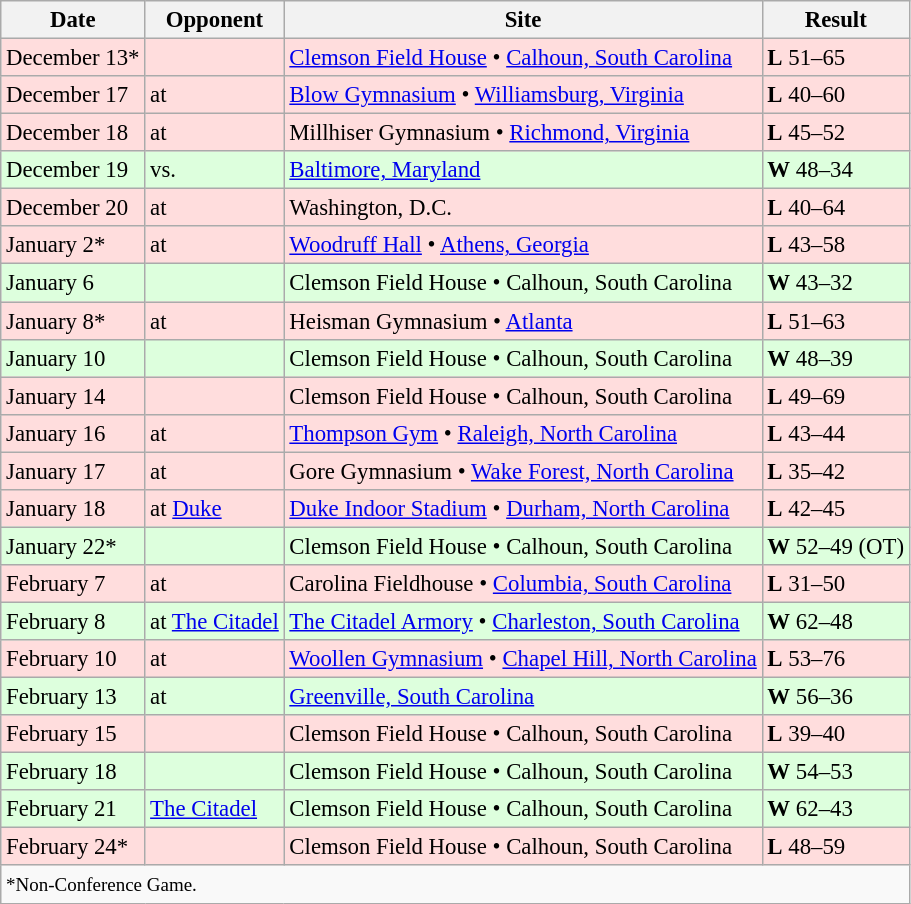<table class="wikitable" style="font-size:95%;">
<tr>
<th>Date</th>
<th>Opponent</th>
<th>Site</th>
<th>Result</th>
</tr>
<tr style="background: #ffdddd;">
<td>December 13*</td>
<td></td>
<td><a href='#'>Clemson Field House</a> • <a href='#'>Calhoun, South Carolina</a></td>
<td><strong>L</strong> 51–65</td>
</tr>
<tr style="background: #ffdddd;">
<td>December 17</td>
<td>at </td>
<td><a href='#'>Blow Gymnasium</a> • <a href='#'>Williamsburg, Virginia</a></td>
<td><strong>L</strong> 40–60</td>
</tr>
<tr style="background: #ffdddd;">
<td>December 18</td>
<td>at </td>
<td>Millhiser Gymnasium • <a href='#'>Richmond, Virginia</a></td>
<td><strong>L</strong> 45–52</td>
</tr>
<tr style="background: #ddffdd;">
<td>December 19</td>
<td>vs. </td>
<td><a href='#'>Baltimore, Maryland</a></td>
<td><strong>W</strong> 48–34</td>
</tr>
<tr style="background: #ffdddd;">
<td>December 20</td>
<td>at </td>
<td>Washington, D.C.</td>
<td><strong>L</strong> 40–64</td>
</tr>
<tr style="background: #ffdddd;">
<td>January 2*</td>
<td>at </td>
<td><a href='#'>Woodruff Hall</a> • <a href='#'>Athens, Georgia</a></td>
<td><strong>L</strong> 43–58</td>
</tr>
<tr style="background: #ddffdd;">
<td>January 6</td>
<td></td>
<td>Clemson Field House • Calhoun, South Carolina</td>
<td><strong>W</strong> 43–32</td>
</tr>
<tr style="background: #ffdddd;">
<td>January 8*</td>
<td>at </td>
<td>Heisman Gymnasium • <a href='#'>Atlanta</a></td>
<td><strong>L</strong> 51–63</td>
</tr>
<tr style="background: #ddffdd;">
<td>January 10</td>
<td></td>
<td>Clemson Field House • Calhoun, South Carolina</td>
<td><strong>W</strong> 48–39</td>
</tr>
<tr style="background: #ffdddd;">
<td>January 14</td>
<td></td>
<td>Clemson Field House • Calhoun, South Carolina</td>
<td><strong>L</strong> 49–69</td>
</tr>
<tr style="background: #ffdddd;">
<td>January 16</td>
<td>at </td>
<td><a href='#'>Thompson Gym</a> • <a href='#'>Raleigh, North Carolina</a></td>
<td><strong>L</strong> 43–44</td>
</tr>
<tr style="background: #ffdddd;">
<td>January 17</td>
<td>at </td>
<td>Gore Gymnasium • <a href='#'>Wake Forest, North Carolina</a></td>
<td><strong>L</strong> 35–42</td>
</tr>
<tr style="background: #ffdddd;">
<td>January 18</td>
<td>at <a href='#'>Duke</a></td>
<td><a href='#'>Duke Indoor Stadium</a> • <a href='#'>Durham, North Carolina</a></td>
<td><strong>L</strong> 42–45</td>
</tr>
<tr style="background: #ddffdd;">
<td>January 22*</td>
<td></td>
<td>Clemson Field House • Calhoun, South Carolina</td>
<td><strong>W</strong> 52–49 (OT)</td>
</tr>
<tr style="background: #ffdddd;">
<td>February 7</td>
<td>at </td>
<td>Carolina Fieldhouse • <a href='#'>Columbia, South Carolina</a></td>
<td><strong>L</strong> 31–50</td>
</tr>
<tr style="background: #ddffdd;">
<td>February 8</td>
<td>at <a href='#'>The Citadel</a></td>
<td><a href='#'>The Citadel Armory</a> • <a href='#'>Charleston, South Carolina</a></td>
<td><strong>W</strong> 62–48</td>
</tr>
<tr style="background: #ffdddd;">
<td>February 10</td>
<td>at </td>
<td><a href='#'>Woollen Gymnasium</a> • <a href='#'>Chapel Hill, North Carolina</a></td>
<td><strong>L</strong> 53–76</td>
</tr>
<tr style="background: #ddffdd;">
<td>February 13</td>
<td>at </td>
<td><a href='#'>Greenville, South Carolina</a></td>
<td><strong>W</strong> 56–36</td>
</tr>
<tr style="background: #ffdddd;">
<td>February 15</td>
<td></td>
<td>Clemson Field House • Calhoun, South Carolina</td>
<td><strong>L</strong> 39–40</td>
</tr>
<tr style="background: #ddffdd;">
<td>February 18</td>
<td></td>
<td>Clemson Field House • Calhoun, South Carolina</td>
<td><strong>W</strong> 54–53</td>
</tr>
<tr style="background: #ddffdd;">
<td>February 21</td>
<td><a href='#'>The Citadel</a></td>
<td>Clemson Field House • Calhoun, South Carolina</td>
<td><strong>W</strong> 62–43</td>
</tr>
<tr style="background: #ffdddd;">
<td>February 24*</td>
<td></td>
<td>Clemson Field House • Calhoun, South Carolina</td>
<td><strong>L</strong> 48–59</td>
</tr>
<tr style="background:#f9f9f9;">
<td colspan=4><small>*Non-Conference Game.</small></td>
</tr>
</table>
